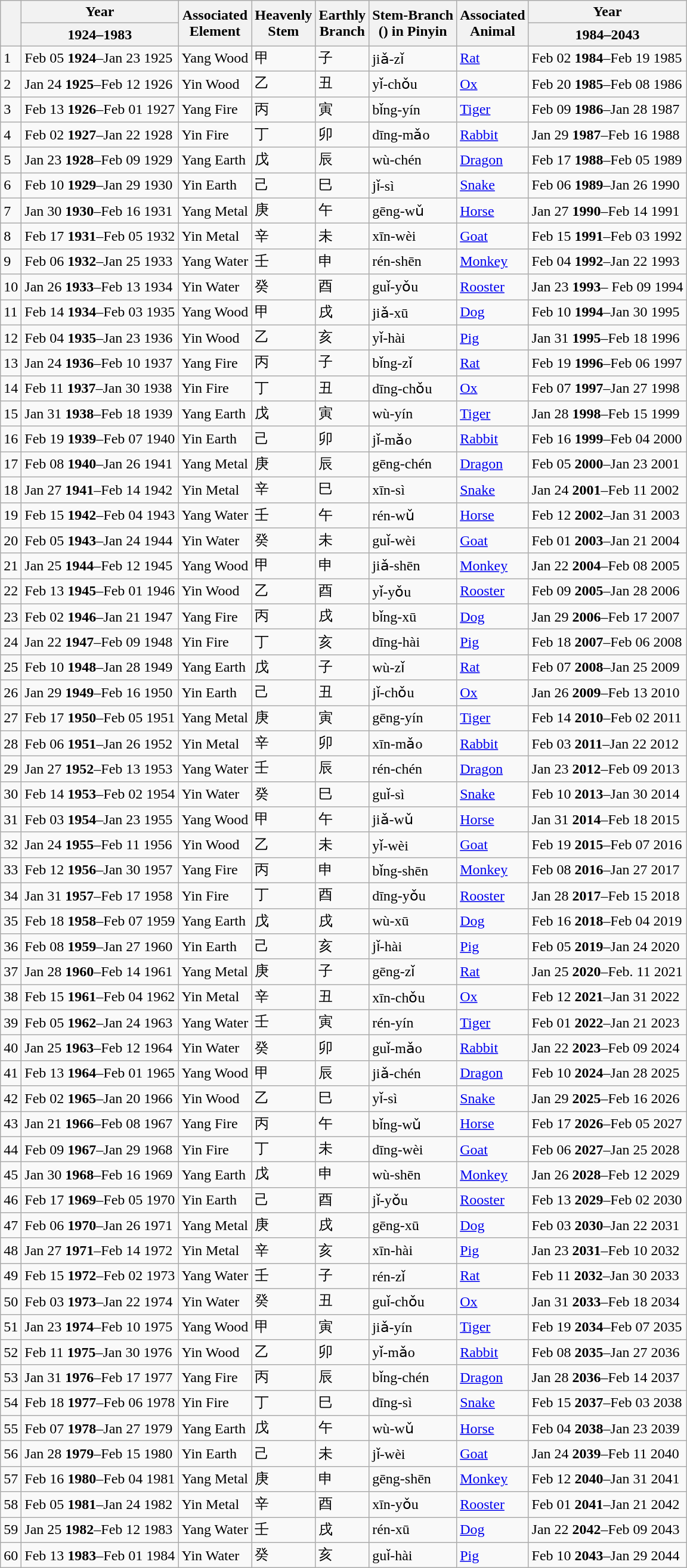<table class="wikitable">
<tr>
<th rowspan=2> </th>
<th>Year</th>
<th rowspan=2>Associated<br>Element</th>
<th rowspan=2>Heavenly<br>Stem</th>
<th rowspan=2>Earthly<br>Branch</th>
<th rowspan="2">Stem-Branch<br>() in Pinyin</th>
<th rowspan="2">Associated<br>Animal</th>
<th>Year</th>
</tr>
<tr align="center">
<th><strong>1924–1983</strong></th>
<th><strong>1984–2043</strong></th>
</tr>
<tr align="left">
<td>1</td>
<td>Feb 05 <strong>1924</strong>–Jan 23 1925</td>
<td>Yang Wood</td>
<td>甲</td>
<td>子</td>
<td>jiǎ-zǐ</td>
<td><a href='#'>Rat</a></td>
<td>Feb 02 <strong>1984</strong>–Feb 19 1985</td>
</tr>
<tr align="left">
<td>2</td>
<td>Jan 24 <strong>1925</strong>–Feb 12 1926</td>
<td>Yin Wood</td>
<td>乙</td>
<td>丑</td>
<td>yǐ-chǒu</td>
<td><a href='#'>Ox</a></td>
<td>Feb 20 <strong>1985</strong>–Feb 08 1986</td>
</tr>
<tr align="left">
<td>3</td>
<td>Feb 13 <strong>1926</strong>–Feb 01 1927</td>
<td>Yang Fire</td>
<td>丙</td>
<td>寅</td>
<td>bǐng-yín</td>
<td><a href='#'>Tiger</a></td>
<td>Feb 09 <strong>1986</strong>–Jan 28 1987</td>
</tr>
<tr align="left">
<td>4</td>
<td>Feb 02 <strong>1927</strong>–Jan 22 1928</td>
<td>Yin Fire</td>
<td>丁</td>
<td>卯</td>
<td>dīng-mǎo</td>
<td><a href='#'>Rabbit</a></td>
<td>Jan 29 <strong>1987</strong>–Feb 16 1988</td>
</tr>
<tr align="left">
<td>5</td>
<td>Jan 23 <strong>1928</strong>–Feb 09 1929</td>
<td>Yang Earth</td>
<td>戊</td>
<td>辰</td>
<td>wù-chén</td>
<td><a href='#'>Dragon</a></td>
<td>Feb 17 <strong>1988</strong>–Feb 05 1989</td>
</tr>
<tr align="left">
<td>6</td>
<td>Feb 10 <strong>1929</strong>–Jan 29 1930</td>
<td>Yin Earth</td>
<td>己</td>
<td>巳</td>
<td>jǐ-sì</td>
<td><a href='#'>Snake</a></td>
<td>Feb 06 <strong>1989</strong>–Jan 26 1990</td>
</tr>
<tr align="left">
<td>7</td>
<td>Jan 30 <strong>1930</strong>–Feb 16 1931</td>
<td>Yang Metal</td>
<td>庚</td>
<td>午</td>
<td>gēng-wǔ</td>
<td><a href='#'>Horse</a></td>
<td>Jan 27 <strong>1990</strong>–Feb 14 1991</td>
</tr>
<tr align="left">
<td>8</td>
<td>Feb 17 <strong>1931</strong>–Feb 05 1932</td>
<td>Yin Metal</td>
<td>辛</td>
<td>未</td>
<td>xīn-wèi</td>
<td><a href='#'>Goat</a></td>
<td>Feb 15 <strong>1991</strong>–Feb 03 1992</td>
</tr>
<tr align="left">
<td>9</td>
<td>Feb 06 <strong>1932</strong>–Jan 25 1933</td>
<td>Yang Water</td>
<td>壬</td>
<td>申</td>
<td>rén-shēn</td>
<td><a href='#'>Monkey</a></td>
<td>Feb 04 <strong>1992</strong>–Jan 22 1993</td>
</tr>
<tr align="left">
<td>10</td>
<td>Jan 26 <strong>1933</strong>–Feb 13 1934</td>
<td>Yin Water</td>
<td>癸</td>
<td>酉</td>
<td>guǐ-yǒu</td>
<td><a href='#'>Rooster</a></td>
<td>Jan 23 <strong>1993</strong>– Feb 09 1994</td>
</tr>
<tr align="left">
<td>11</td>
<td>Feb 14 <strong>1934</strong>–Feb 03 1935</td>
<td>Yang Wood</td>
<td>甲</td>
<td>戌</td>
<td>jiǎ-xū</td>
<td><a href='#'>Dog</a></td>
<td>Feb 10 <strong>1994</strong>–Jan 30 1995</td>
</tr>
<tr align="left">
<td>12</td>
<td>Feb 04 <strong>1935</strong>–Jan 23 1936</td>
<td>Yin Wood</td>
<td>乙</td>
<td>亥</td>
<td>yǐ-hài</td>
<td><a href='#'>Pig</a></td>
<td>Jan 31 <strong>1995</strong>–Feb 18 1996</td>
</tr>
<tr align="left">
<td>13</td>
<td>Jan 24 <strong>1936</strong>–Feb 10 1937</td>
<td>Yang Fire</td>
<td>丙</td>
<td>子</td>
<td>bǐng-zǐ</td>
<td><a href='#'>Rat</a></td>
<td>Feb 19 <strong>1996</strong>–Feb 06 1997</td>
</tr>
<tr align="left">
<td>14</td>
<td>Feb 11 <strong>1937</strong>–Jan 30 1938</td>
<td>Yin Fire</td>
<td>丁</td>
<td>丑</td>
<td>dīng-chǒu</td>
<td><a href='#'>Ox</a></td>
<td>Feb 07 <strong>1997</strong>–Jan 27 1998</td>
</tr>
<tr align="left">
<td>15</td>
<td>Jan 31 <strong>1938</strong>–Feb 18 1939</td>
<td>Yang Earth</td>
<td>戊</td>
<td>寅</td>
<td>wù-yín</td>
<td><a href='#'>Tiger</a></td>
<td>Jan 28 <strong>1998</strong>–Feb 15 1999</td>
</tr>
<tr align="left">
<td>16</td>
<td>Feb 19 <strong>1939</strong>–Feb 07 1940</td>
<td>Yin Earth</td>
<td>己</td>
<td>卯</td>
<td>jǐ-mǎo</td>
<td><a href='#'>Rabbit</a></td>
<td>Feb 16 <strong>1999</strong>–Feb 04 2000</td>
</tr>
<tr align="left">
<td>17</td>
<td>Feb 08 <strong>1940</strong>–Jan 26 1941</td>
<td>Yang Metal</td>
<td>庚</td>
<td>辰</td>
<td>gēng-chén</td>
<td><a href='#'>Dragon</a></td>
<td>Feb 05 <strong>2000</strong>–Jan 23 2001</td>
</tr>
<tr align="left">
<td>18</td>
<td>Jan 27 <strong>1941</strong>–Feb 14 1942</td>
<td>Yin Metal</td>
<td>辛</td>
<td>巳</td>
<td>xīn-sì</td>
<td><a href='#'>Snake</a></td>
<td>Jan 24 <strong>2001</strong>–Feb 11 2002</td>
</tr>
<tr align="left">
<td>19</td>
<td>Feb 15 <strong>1942</strong>–Feb 04 1943</td>
<td>Yang Water</td>
<td>壬</td>
<td>午</td>
<td>rén-wǔ</td>
<td><a href='#'>Horse</a></td>
<td>Feb 12 <strong>2002</strong>–Jan 31 2003</td>
</tr>
<tr align="left">
<td>20</td>
<td>Feb 05 <strong>1943</strong>–Jan 24 1944</td>
<td>Yin Water</td>
<td>癸</td>
<td>未</td>
<td>guǐ-wèi</td>
<td><a href='#'>Goat</a></td>
<td>Feb 01 <strong>2003</strong>–Jan 21 2004</td>
</tr>
<tr align="left">
<td>21</td>
<td>Jan 25 <strong>1944</strong>–Feb 12 1945</td>
<td>Yang Wood</td>
<td>甲</td>
<td>申</td>
<td>jiǎ-shēn</td>
<td><a href='#'>Monkey</a></td>
<td>Jan 22 <strong>2004</strong>–Feb 08 2005</td>
</tr>
<tr align="left">
<td>22</td>
<td>Feb 13 <strong>1945</strong>–Feb 01 1946</td>
<td>Yin Wood</td>
<td>乙</td>
<td>酉</td>
<td>yǐ-yǒu</td>
<td><a href='#'>Rooster</a></td>
<td>Feb 09 <strong>2005</strong>–Jan 28 2006</td>
</tr>
<tr align="left">
<td>23</td>
<td>Feb 02 <strong>1946</strong>–Jan 21 1947</td>
<td>Yang Fire</td>
<td>丙</td>
<td>戌</td>
<td>bǐng-xū</td>
<td><a href='#'>Dog</a></td>
<td>Jan 29 <strong>2006</strong>–Feb 17 2007</td>
</tr>
<tr align="left">
<td>24</td>
<td>Jan 22 <strong>1947</strong>–Feb 09 1948</td>
<td>Yin Fire</td>
<td>丁</td>
<td>亥</td>
<td>dīng-hài</td>
<td><a href='#'>Pig</a></td>
<td>Feb 18 <strong>2007</strong>–Feb 06 2008</td>
</tr>
<tr align="left">
<td>25</td>
<td>Feb 10 <strong>1948</strong>–Jan 28 1949</td>
<td>Yang Earth</td>
<td>戊</td>
<td>子</td>
<td>wù-zǐ</td>
<td><a href='#'>Rat</a></td>
<td>Feb 07 <strong>2008</strong>–Jan 25 2009</td>
</tr>
<tr align="left">
<td>26</td>
<td>Jan 29 <strong>1949</strong>–Feb 16 1950</td>
<td>Yin Earth</td>
<td>己</td>
<td>丑</td>
<td>jǐ-chǒu</td>
<td><a href='#'>Ox</a></td>
<td>Jan 26 <strong>2009</strong>–Feb 13 2010</td>
</tr>
<tr align="left">
<td>27</td>
<td>Feb 17 <strong>1950</strong>–Feb 05 1951</td>
<td>Yang Metal</td>
<td>庚</td>
<td>寅</td>
<td>gēng-yín</td>
<td><a href='#'>Tiger</a></td>
<td>Feb 14 <strong>2010</strong>–Feb 02 2011</td>
</tr>
<tr align="left">
<td>28</td>
<td>Feb 06 <strong>1951</strong>–Jan 26 1952</td>
<td>Yin Metal</td>
<td>辛</td>
<td>卯</td>
<td>xīn-mǎo</td>
<td><a href='#'>Rabbit</a></td>
<td>Feb 03 <strong>2011</strong>–Jan 22 2012</td>
</tr>
<tr align="left">
<td>29</td>
<td>Jan 27 <strong>1952</strong>–Feb 13 1953</td>
<td>Yang Water</td>
<td>壬</td>
<td>辰</td>
<td>rén-chén</td>
<td><a href='#'>Dragon</a></td>
<td>Jan 23 <strong>2012</strong>–Feb 09 2013</td>
</tr>
<tr align="left">
<td>30</td>
<td>Feb 14 <strong>1953</strong>–Feb 02 1954</td>
<td>Yin Water</td>
<td>癸</td>
<td>巳</td>
<td>guǐ-sì</td>
<td><a href='#'>Snake</a></td>
<td>Feb 10 <strong>2013</strong>–Jan 30 2014</td>
</tr>
<tr align="left">
<td>31</td>
<td>Feb 03 <strong>1954</strong>–Jan 23 1955</td>
<td>Yang Wood</td>
<td>甲</td>
<td>午</td>
<td>jiǎ-wǔ</td>
<td><a href='#'>Horse</a></td>
<td>Jan 31 <strong>2014</strong>–Feb 18 2015</td>
</tr>
<tr align="left">
<td>32</td>
<td>Jan 24 <strong>1955</strong>–Feb 11 1956</td>
<td>Yin Wood</td>
<td>乙</td>
<td>未</td>
<td>yǐ-wèi</td>
<td><a href='#'>Goat</a></td>
<td>Feb 19 <strong>2015</strong>–Feb 07 2016</td>
</tr>
<tr align="left">
<td>33</td>
<td>Feb 12 <strong>1956</strong>–Jan 30 1957</td>
<td>Yang Fire</td>
<td>丙</td>
<td>申</td>
<td>bǐng-shēn</td>
<td><a href='#'>Monkey</a></td>
<td>Feb 08 <strong>2016</strong>–Jan 27 2017</td>
</tr>
<tr align="left">
<td>34</td>
<td>Jan 31 <strong>1957</strong>–Feb 17 1958</td>
<td>Yin Fire</td>
<td>丁</td>
<td>酉</td>
<td>dīng-yǒu</td>
<td><a href='#'>Rooster</a></td>
<td>Jan 28 <strong>2017</strong>–Feb 15 2018</td>
</tr>
<tr align="left">
<td>35</td>
<td>Feb 18 <strong>1958</strong>–Feb 07 1959</td>
<td>Yang Earth</td>
<td>戊</td>
<td>戌</td>
<td>wù-xū</td>
<td><a href='#'>Dog</a></td>
<td>Feb 16 <strong>2018</strong>–Feb 04 2019</td>
</tr>
<tr align="left">
<td>36</td>
<td>Feb 08 <strong>1959</strong>–Jan 27 1960</td>
<td>Yin Earth</td>
<td>己</td>
<td>亥</td>
<td>jǐ-hài</td>
<td><a href='#'>Pig</a></td>
<td>Feb 05 <strong>2019</strong>–Jan 24 2020</td>
</tr>
<tr align="left">
<td>37</td>
<td>Jan 28 <strong>1960</strong>–Feb 14 1961</td>
<td>Yang Metal</td>
<td>庚</td>
<td>子</td>
<td>gēng-zǐ</td>
<td><a href='#'>Rat</a></td>
<td>Jan 25 <strong>2020</strong>–Feb. 11 2021</td>
</tr>
<tr align="left">
<td>38</td>
<td>Feb 15 <strong>1961</strong>–Feb 04 1962</td>
<td>Yin Metal</td>
<td>辛</td>
<td>丑</td>
<td>xīn-chǒu</td>
<td><a href='#'>Ox</a></td>
<td>Feb 12 <strong>2021</strong>–Jan 31 2022</td>
</tr>
<tr align="left">
<td>39</td>
<td>Feb 05 <strong>1962</strong>–Jan 24 1963</td>
<td>Yang Water</td>
<td>壬</td>
<td>寅</td>
<td>rén-yín</td>
<td><a href='#'>Tiger</a></td>
<td>Feb 01 <strong>2022</strong>–Jan 21 2023</td>
</tr>
<tr align="left">
<td>40</td>
<td>Jan 25 <strong>1963</strong>–Feb 12 1964</td>
<td>Yin Water</td>
<td>癸</td>
<td>卯</td>
<td>guǐ-mǎo</td>
<td><a href='#'>Rabbit</a></td>
<td>Jan 22 <strong>2023</strong>–Feb 09 2024</td>
</tr>
<tr align="left">
<td>41</td>
<td>Feb 13 <strong>1964</strong>–Feb 01 1965</td>
<td>Yang Wood</td>
<td>甲</td>
<td>辰</td>
<td>jiǎ-chén</td>
<td><a href='#'>Dragon</a></td>
<td>Feb 10 <strong>2024</strong>–Jan 28 2025</td>
</tr>
<tr align="left">
<td>42</td>
<td>Feb 02 <strong>1965</strong>–Jan 20 1966</td>
<td>Yin Wood</td>
<td>乙</td>
<td>巳</td>
<td>yǐ-sì</td>
<td><a href='#'>Snake</a></td>
<td>Jan 29 <strong>2025</strong>–Feb 16 2026</td>
</tr>
<tr align="left">
<td>43</td>
<td>Jan 21 <strong>1966</strong>–Feb 08 1967</td>
<td>Yang Fire</td>
<td>丙</td>
<td>午</td>
<td>bǐng-wǔ</td>
<td><a href='#'>Horse</a></td>
<td>Feb 17 <strong>2026</strong>–Feb 05 2027</td>
</tr>
<tr align="left">
<td>44</td>
<td>Feb 09 <strong>1967</strong>–Jan 29 1968</td>
<td>Yin Fire</td>
<td>丁</td>
<td>未</td>
<td>dīng-wèi</td>
<td><a href='#'>Goat</a></td>
<td>Feb 06 <strong>2027</strong>–Jan 25 2028</td>
</tr>
<tr align="left">
<td>45</td>
<td>Jan 30 <strong>1968</strong>–Feb 16 1969</td>
<td>Yang Earth</td>
<td>戊</td>
<td>申</td>
<td>wù-shēn</td>
<td><a href='#'>Monkey</a></td>
<td>Jan 26 <strong>2028</strong>–Feb 12 2029</td>
</tr>
<tr align="left">
<td>46</td>
<td>Feb 17 <strong>1969</strong>–Feb 05 1970</td>
<td>Yin Earth</td>
<td>己</td>
<td>酉</td>
<td>jǐ-yǒu</td>
<td><a href='#'>Rooster</a></td>
<td>Feb 13 <strong>2029</strong>–Feb 02 2030</td>
</tr>
<tr align="left">
<td>47</td>
<td>Feb 06 <strong>1970</strong>–Jan 26 1971</td>
<td>Yang Metal</td>
<td>庚</td>
<td>戌</td>
<td>gēng-xū</td>
<td><a href='#'>Dog</a></td>
<td>Feb 03 <strong>2030</strong>–Jan 22 2031</td>
</tr>
<tr align="left">
<td>48</td>
<td>Jan 27 <strong>1971</strong>–Feb 14 1972</td>
<td>Yin Metal</td>
<td>辛</td>
<td>亥</td>
<td>xīn-hài</td>
<td><a href='#'>Pig</a></td>
<td>Jan 23 <strong>2031</strong>–Feb 10 2032</td>
</tr>
<tr align="left">
<td>49</td>
<td>Feb 15 <strong>1972</strong>–Feb 02 1973</td>
<td>Yang Water</td>
<td>壬</td>
<td>子</td>
<td>rén-zǐ</td>
<td><a href='#'>Rat</a></td>
<td>Feb 11 <strong>2032</strong>–Jan 30 2033</td>
</tr>
<tr align="left">
<td>50</td>
<td>Feb 03 <strong>1973</strong>–Jan 22 1974</td>
<td>Yin Water</td>
<td>癸</td>
<td>丑</td>
<td>guǐ-chǒu</td>
<td><a href='#'>Ox</a></td>
<td>Jan 31 <strong>2033</strong>–Feb 18 2034</td>
</tr>
<tr align="left">
<td>51</td>
<td>Jan 23 <strong>1974</strong>–Feb 10 1975</td>
<td>Yang Wood</td>
<td>甲</td>
<td>寅</td>
<td>jiǎ-yín</td>
<td><a href='#'>Tiger</a></td>
<td>Feb 19 <strong>2034</strong>–Feb 07 2035</td>
</tr>
<tr align="left">
<td>52</td>
<td>Feb 11 <strong>1975</strong>–Jan 30 1976</td>
<td>Yin Wood</td>
<td>乙</td>
<td>卯</td>
<td>yǐ-mǎo</td>
<td><a href='#'>Rabbit</a></td>
<td>Feb 08 <strong>2035</strong>–Jan 27 2036</td>
</tr>
<tr align="left">
<td>53</td>
<td>Jan 31 <strong>1976</strong>–Feb 17 1977</td>
<td>Yang Fire</td>
<td>丙</td>
<td>辰</td>
<td>bǐng-chén</td>
<td><a href='#'>Dragon</a></td>
<td>Jan 28 <strong>2036</strong>–Feb 14 2037</td>
</tr>
<tr align="left">
<td>54</td>
<td>Feb 18 <strong>1977</strong>–Feb 06 1978</td>
<td>Yin Fire</td>
<td>丁</td>
<td>巳</td>
<td>dīng-sì</td>
<td><a href='#'>Snake</a></td>
<td>Feb 15 <strong>2037</strong>–Feb 03 2038</td>
</tr>
<tr align="left">
<td>55</td>
<td>Feb 07 <strong>1978</strong>–Jan 27 1979</td>
<td>Yang Earth</td>
<td>戊</td>
<td>午</td>
<td>wù-wǔ</td>
<td><a href='#'>Horse</a></td>
<td>Feb 04 <strong>2038</strong>–Jan 23 2039</td>
</tr>
<tr align="left">
<td>56</td>
<td>Jan 28 <strong>1979</strong>–Feb 15 1980</td>
<td>Yin Earth</td>
<td>己</td>
<td>未</td>
<td>jǐ-wèi</td>
<td><a href='#'>Goat</a></td>
<td>Jan 24 <strong>2039</strong>–Feb 11 2040</td>
</tr>
<tr align="left">
<td>57</td>
<td>Feb 16 <strong>1980</strong>–Feb 04 1981</td>
<td>Yang Metal</td>
<td>庚</td>
<td>申</td>
<td>gēng-shēn</td>
<td><a href='#'>Monkey</a></td>
<td>Feb 12 <strong>2040</strong>–Jan 31 2041</td>
</tr>
<tr align="left">
<td>58</td>
<td>Feb 05 <strong>1981</strong>–Jan 24 1982</td>
<td>Yin Metal</td>
<td>辛</td>
<td>酉</td>
<td>xīn-yǒu</td>
<td><a href='#'>Rooster</a></td>
<td>Feb 01 <strong>2041</strong>–Jan 21 2042</td>
</tr>
<tr align="left">
<td>59</td>
<td>Jan 25 <strong>1982</strong>–Feb 12 1983</td>
<td>Yang Water</td>
<td>壬</td>
<td>戌</td>
<td>rén-xū</td>
<td><a href='#'>Dog</a></td>
<td>Jan 22 <strong>2042</strong>–Feb 09 2043</td>
</tr>
<tr align="left">
<td>60</td>
<td>Feb 13 <strong>1983</strong>–Feb 01 1984</td>
<td>Yin Water</td>
<td>癸</td>
<td>亥</td>
<td>guǐ-hài</td>
<td><a href='#'>Pig</a></td>
<td>Feb 10 <strong>2043</strong>–Jan 29 2044</td>
</tr>
</table>
